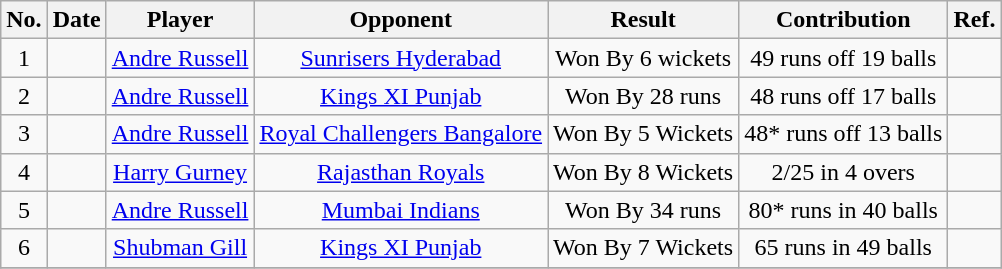<table class="wikitable sortable" style="text-align: center;">
<tr>
<th>No.</th>
<th>Date</th>
<th>Player</th>
<th>Opponent</th>
<th>Result</th>
<th>Contribution</th>
<th>Ref.</th>
</tr>
<tr>
<td>1</td>
<td></td>
<td><a href='#'>Andre Russell</a></td>
<td><a href='#'>Sunrisers Hyderabad</a></td>
<td>Won By 6 wickets</td>
<td>49 runs off 19 balls</td>
<td></td>
</tr>
<tr>
<td>2</td>
<td></td>
<td><a href='#'>Andre Russell</a></td>
<td><a href='#'>Kings XI Punjab</a></td>
<td>Won By 28 runs</td>
<td>48 runs off 17 balls</td>
<td></td>
</tr>
<tr>
<td>3</td>
<td></td>
<td><a href='#'>Andre Russell</a></td>
<td><a href='#'>Royal Challengers Bangalore</a></td>
<td>Won By 5 Wickets</td>
<td>48* runs off 13 balls</td>
<td></td>
</tr>
<tr>
<td>4</td>
<td></td>
<td><a href='#'>Harry Gurney</a></td>
<td><a href='#'>Rajasthan Royals</a></td>
<td>Won By 8 Wickets</td>
<td>2/25 in 4 overs</td>
<td></td>
</tr>
<tr>
<td>5</td>
<td></td>
<td><a href='#'>Andre Russell</a></td>
<td><a href='#'>Mumbai Indians</a></td>
<td>Won By 34 runs</td>
<td>80* runs in 40 balls</td>
<td></td>
</tr>
<tr>
<td>6</td>
<td></td>
<td><a href='#'>Shubman Gill</a></td>
<td><a href='#'>Kings XI Punjab</a></td>
<td>Won By 7 Wickets</td>
<td>65 runs in 49 balls</td>
<td></td>
</tr>
<tr>
</tr>
</table>
